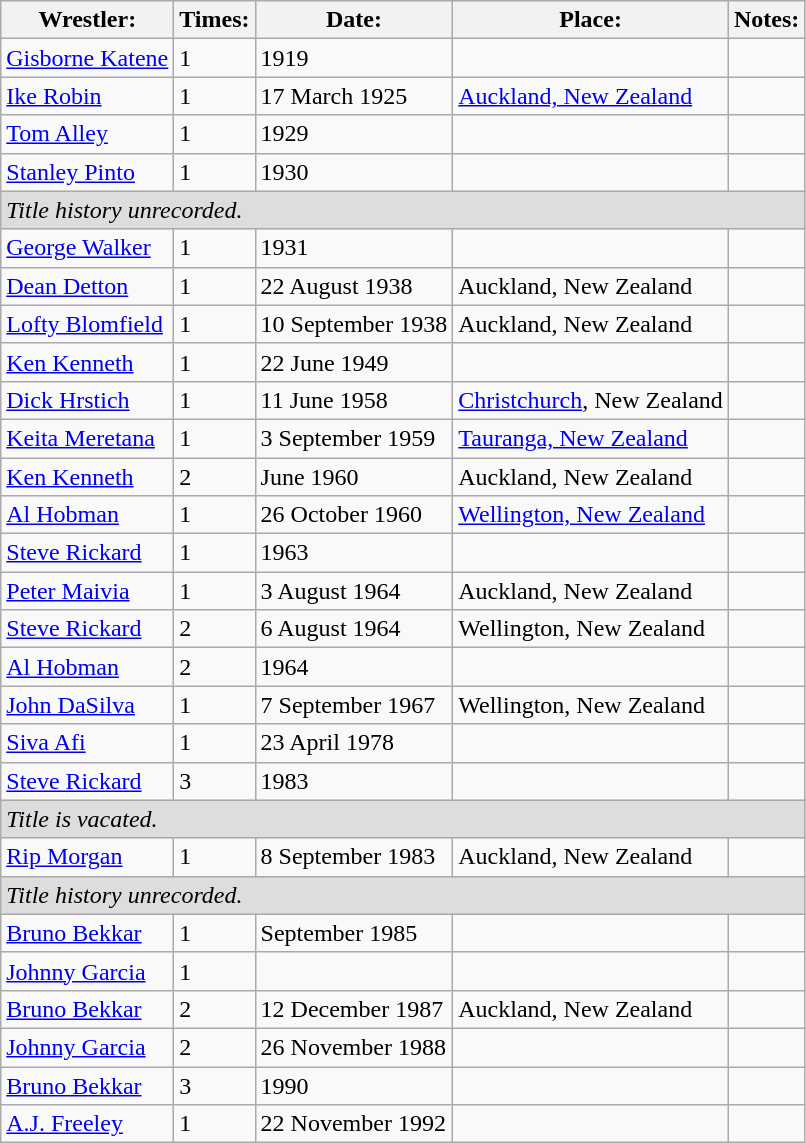<table class="wikitable" border="1">
<tr>
<th><strong>Wrestler:</strong></th>
<th><strong>Times:</strong></th>
<th><strong>Date:</strong></th>
<th><strong>Place:</strong></th>
<th><strong>Notes:</strong></th>
</tr>
<tr>
<td><a href='#'>Gisborne Katene</a></td>
<td>1</td>
<td>1919</td>
<td></td>
<td></td>
</tr>
<tr>
<td><a href='#'>Ike Robin</a></td>
<td>1</td>
<td>17 March 1925</td>
<td><a href='#'>Auckland, New Zealand</a></td>
<td></td>
</tr>
<tr>
<td><a href='#'>Tom Alley</a></td>
<td>1</td>
<td>1929</td>
<td></td>
<td></td>
</tr>
<tr>
<td><a href='#'>Stanley Pinto</a></td>
<td>1</td>
<td>1930</td>
<td></td>
<td></td>
</tr>
<tr>
<td style="background:#ddd;" colspan=5><em>Title history unrecorded.</em></td>
</tr>
<tr>
<td><a href='#'>George Walker</a></td>
<td>1</td>
<td>1931</td>
<td></td>
<td></td>
</tr>
<tr>
<td><a href='#'>Dean Detton</a></td>
<td>1</td>
<td>22 August 1938</td>
<td>Auckland, New Zealand</td>
<td></td>
</tr>
<tr>
<td><a href='#'>Lofty Blomfield</a></td>
<td>1</td>
<td>10 September 1938</td>
<td>Auckland, New Zealand</td>
<td></td>
</tr>
<tr>
<td><a href='#'>Ken Kenneth</a></td>
<td>1</td>
<td>22 June 1949</td>
<td></td>
<td></td>
</tr>
<tr>
<td><a href='#'>Dick Hrstich</a></td>
<td>1</td>
<td>11 June 1958</td>
<td><a href='#'>Christchurch</a>, New Zealand</td>
<td></td>
</tr>
<tr>
<td><a href='#'>Keita Meretana</a></td>
<td>1</td>
<td>3 September 1959</td>
<td><a href='#'>Tauranga, New Zealand</a></td>
<td></td>
</tr>
<tr>
<td><a href='#'>Ken Kenneth</a></td>
<td>2</td>
<td>June 1960</td>
<td>Auckland, New Zealand</td>
<td></td>
</tr>
<tr>
<td><a href='#'>Al Hobman</a></td>
<td>1</td>
<td>26 October 1960</td>
<td><a href='#'>Wellington, New Zealand</a></td>
<td></td>
</tr>
<tr>
<td><a href='#'>Steve Rickard</a></td>
<td>1</td>
<td>1963</td>
<td></td>
<td></td>
</tr>
<tr>
<td><a href='#'>Peter Maivia</a></td>
<td>1</td>
<td>3 August 1964</td>
<td>Auckland, New Zealand</td>
<td></td>
</tr>
<tr>
<td><a href='#'>Steve Rickard</a></td>
<td>2</td>
<td>6 August 1964</td>
<td>Wellington, New Zealand</td>
<td></td>
</tr>
<tr>
<td><a href='#'>Al Hobman</a></td>
<td>2</td>
<td>1964</td>
<td></td>
<td></td>
</tr>
<tr>
<td><a href='#'>John DaSilva</a></td>
<td>1</td>
<td>7 September 1967</td>
<td>Wellington, New Zealand</td>
<td></td>
</tr>
<tr>
<td><a href='#'>Siva Afi</a></td>
<td>1</td>
<td>23 April 1978</td>
<td></td>
<td></td>
</tr>
<tr>
<td><a href='#'>Steve Rickard</a></td>
<td>3</td>
<td>1983</td>
<td></td>
<td></td>
</tr>
<tr>
<td style="background:#ddd;" colspan=5><em>Title is vacated.</em></td>
</tr>
<tr>
<td><a href='#'>Rip Morgan</a></td>
<td>1</td>
<td>8 September 1983</td>
<td>Auckland, New Zealand</td>
<td></td>
</tr>
<tr>
<td style="background:#ddd;" colspan=5><em>Title history unrecorded.</em></td>
</tr>
<tr>
<td><a href='#'>Bruno Bekkar</a></td>
<td>1</td>
<td>September 1985</td>
<td></td>
<td></td>
</tr>
<tr>
<td><a href='#'>Johnny Garcia</a></td>
<td>1</td>
<td></td>
<td></td>
</tr>
<tr>
<td><a href='#'>Bruno Bekkar</a></td>
<td>2</td>
<td>12 December 1987</td>
<td>Auckland, New Zealand</td>
<td></td>
</tr>
<tr>
<td><a href='#'>Johnny Garcia</a></td>
<td>2</td>
<td>26 November 1988</td>
<td></td>
<td></td>
</tr>
<tr>
<td><a href='#'>Bruno Bekkar</a></td>
<td>3</td>
<td>1990</td>
<td></td>
<td></td>
</tr>
<tr>
<td><a href='#'>A.J. Freeley</a></td>
<td>1</td>
<td>22 November 1992</td>
<td></td>
<td></td>
</tr>
</table>
